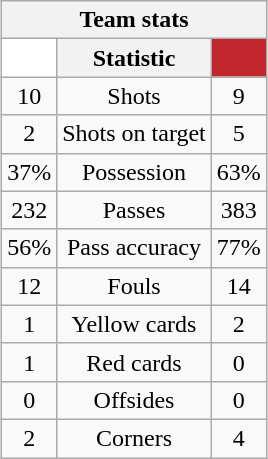<table class="wikitable" style="margin-left: auto; margin-right: auto; border: none; text-align:center;">
<tr>
<th colspan=3>Team stats</th>
</tr>
<tr>
<th style="background: #FFFFFF; color: #D90000;"> <a href='#'></a></th>
<th>Statistic</th>
<th style="background: #c1272d; color: #006233;"> <a href='#'></a></th>
</tr>
<tr>
<td>10</td>
<td>Shots</td>
<td>9</td>
</tr>
<tr>
<td>2</td>
<td>Shots on target</td>
<td>5</td>
</tr>
<tr>
<td>37%</td>
<td>Possession</td>
<td>63%</td>
</tr>
<tr>
<td>232</td>
<td>Passes</td>
<td>383</td>
</tr>
<tr>
<td>56%</td>
<td>Pass accuracy</td>
<td>77%</td>
</tr>
<tr>
<td>12</td>
<td>Fouls</td>
<td>14</td>
</tr>
<tr>
<td>1</td>
<td>Yellow cards</td>
<td>2</td>
</tr>
<tr>
<td>1</td>
<td>Red cards</td>
<td>0</td>
</tr>
<tr>
<td>0</td>
<td>Offsides</td>
<td>0</td>
</tr>
<tr>
<td>2</td>
<td>Corners</td>
<td>4</td>
</tr>
</table>
